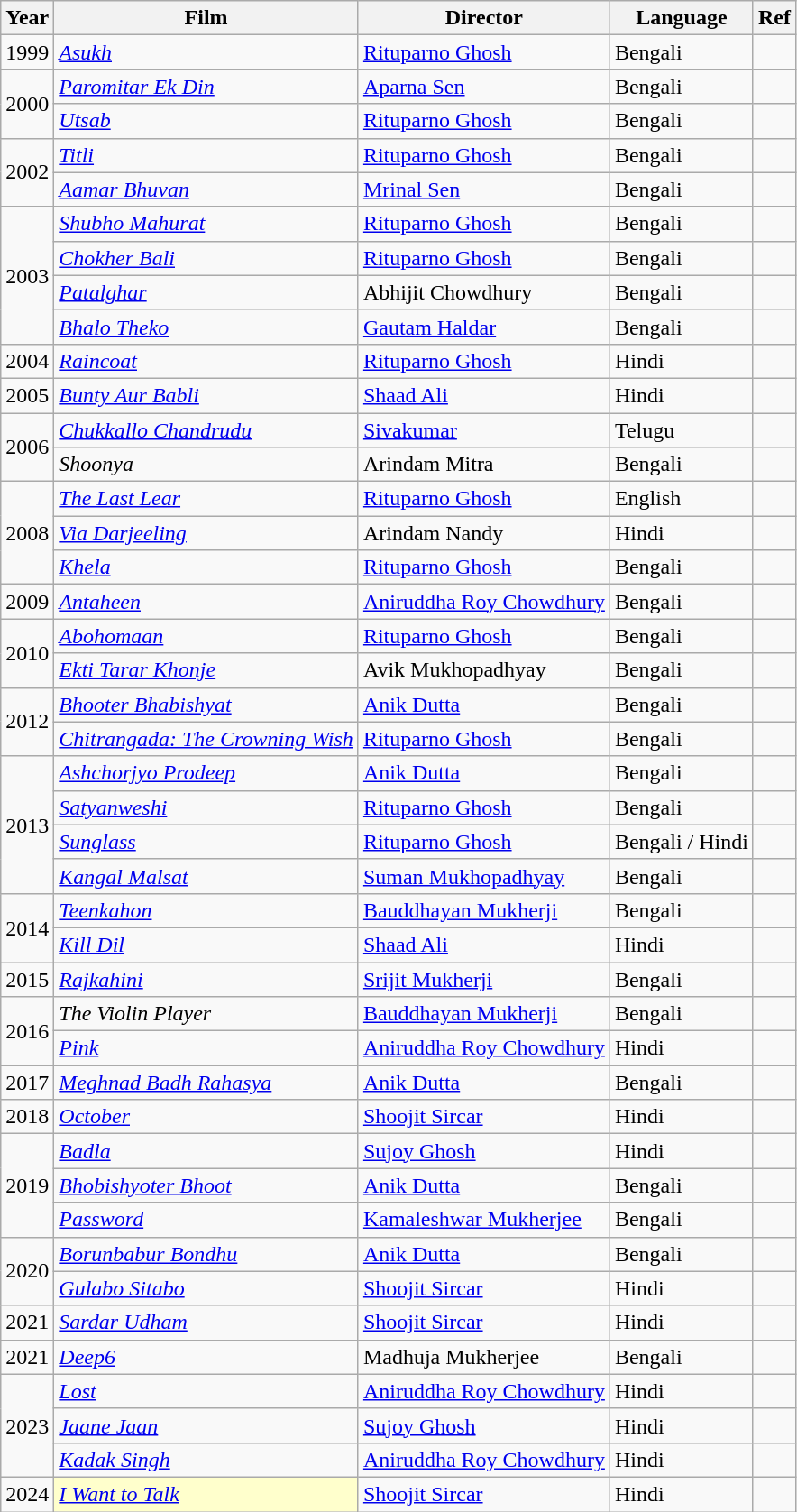<table class="wikitable sortable">
<tr>
<th>Year</th>
<th>Film</th>
<th>Director</th>
<th>Language</th>
<th>Ref</th>
</tr>
<tr>
<td>1999</td>
<td><em><a href='#'>Asukh</a></em></td>
<td><a href='#'>Rituparno Ghosh</a></td>
<td>Bengali</td>
<td></td>
</tr>
<tr>
<td rowspan="2">2000</td>
<td><em><a href='#'>Paromitar Ek Din</a></em></td>
<td><a href='#'>Aparna Sen</a></td>
<td>Bengali</td>
<td></td>
</tr>
<tr>
<td><em><a href='#'>Utsab</a></em></td>
<td><a href='#'>Rituparno Ghosh</a></td>
<td>Bengali</td>
<td></td>
</tr>
<tr>
<td rowspan="2">2002</td>
<td><em><a href='#'>Titli</a></em></td>
<td><a href='#'>Rituparno Ghosh</a></td>
<td>Bengali</td>
<td></td>
</tr>
<tr>
<td><em><a href='#'>Aamar Bhuvan</a></em></td>
<td><a href='#'>Mrinal Sen</a></td>
<td>Bengali</td>
<td></td>
</tr>
<tr>
<td rowspan="4">2003</td>
<td><em><a href='#'>Shubho Mahurat</a></em></td>
<td><a href='#'>Rituparno Ghosh</a></td>
<td>Bengali</td>
<td></td>
</tr>
<tr>
<td><em><a href='#'>Chokher Bali</a></em></td>
<td><a href='#'>Rituparno Ghosh</a></td>
<td>Bengali</td>
<td></td>
</tr>
<tr>
<td><em><a href='#'>Patalghar</a> </em></td>
<td>Abhijit Chowdhury</td>
<td>Bengali</td>
<td></td>
</tr>
<tr>
<td><em><a href='#'>Bhalo Theko</a></em></td>
<td><a href='#'>Gautam Haldar</a></td>
<td>Bengali</td>
<td></td>
</tr>
<tr>
<td>2004</td>
<td><em><a href='#'>Raincoat</a></em></td>
<td><a href='#'>Rituparno Ghosh</a></td>
<td>Hindi</td>
<td></td>
</tr>
<tr>
<td>2005</td>
<td><em><a href='#'>Bunty Aur Babli</a></em></td>
<td><a href='#'>Shaad Ali</a></td>
<td>Hindi</td>
<td></td>
</tr>
<tr>
<td rowspan="2">2006</td>
<td><em><a href='#'>Chukkallo Chandrudu</a></em></td>
<td><a href='#'>Sivakumar</a></td>
<td>Telugu</td>
<td></td>
</tr>
<tr>
<td><em>Shoonya</em></td>
<td>Arindam Mitra</td>
<td>Bengali</td>
<td></td>
</tr>
<tr>
<td rowspan="3">2008</td>
<td><em><a href='#'>The Last Lear</a></em></td>
<td><a href='#'>Rituparno Ghosh</a></td>
<td>English</td>
<td></td>
</tr>
<tr>
<td><em><a href='#'>Via Darjeeling</a></em></td>
<td>Arindam Nandy</td>
<td>Hindi</td>
<td></td>
</tr>
<tr>
<td><em><a href='#'>Khela</a></em></td>
<td><a href='#'>Rituparno Ghosh</a></td>
<td>Bengali</td>
<td></td>
</tr>
<tr>
<td>2009</td>
<td><em><a href='#'>Antaheen</a></em></td>
<td><a href='#'>Aniruddha Roy Chowdhury</a></td>
<td>Bengali</td>
<td></td>
</tr>
<tr>
<td rowspan="2">2010</td>
<td><em><a href='#'>Abohomaan</a></em></td>
<td><a href='#'>Rituparno Ghosh</a></td>
<td>Bengali</td>
<td></td>
</tr>
<tr>
<td><em><a href='#'>Ekti Tarar Khonje</a></em></td>
<td>Avik Mukhopadhyay</td>
<td>Bengali</td>
<td></td>
</tr>
<tr>
<td rowspan="2">2012</td>
<td><em><a href='#'>Bhooter Bhabishyat</a></em></td>
<td><a href='#'>Anik Dutta</a></td>
<td>Bengali</td>
<td></td>
</tr>
<tr>
<td><em><a href='#'>Chitrangada: The Crowning Wish</a></em></td>
<td><a href='#'>Rituparno Ghosh</a></td>
<td>Bengali</td>
<td></td>
</tr>
<tr>
<td rowspan="4">2013</td>
<td><em><a href='#'>Ashchorjyo Prodeep</a></em></td>
<td><a href='#'>Anik Dutta</a></td>
<td>Bengali</td>
<td></td>
</tr>
<tr>
<td><em><a href='#'>Satyanweshi</a></em></td>
<td><a href='#'>Rituparno Ghosh</a></td>
<td>Bengali</td>
<td></td>
</tr>
<tr>
<td><em><a href='#'>Sunglass</a></em></td>
<td><a href='#'>Rituparno Ghosh</a></td>
<td>Bengali / Hindi</td>
<td></td>
</tr>
<tr>
<td><em><a href='#'>Kangal Malsat</a></em></td>
<td><a href='#'>Suman Mukhopadhyay</a></td>
<td>Bengali</td>
<td></td>
</tr>
<tr>
<td rowspan="2">2014</td>
<td><em><a href='#'>Teenkahon</a></em></td>
<td><a href='#'>Bauddhayan Mukherji</a></td>
<td>Bengali</td>
<td></td>
</tr>
<tr>
<td><em><a href='#'>Kill Dil</a></em></td>
<td><a href='#'>Shaad Ali</a></td>
<td>Hindi</td>
<td></td>
</tr>
<tr>
<td>2015</td>
<td><em><a href='#'>Rajkahini</a></em></td>
<td><a href='#'>Srijit Mukherji</a></td>
<td>Bengali</td>
<td></td>
</tr>
<tr>
<td rowspan="2">2016</td>
<td><em>The Violin Player</em></td>
<td><a href='#'>Bauddhayan Mukherji</a></td>
<td>Bengali</td>
<td></td>
</tr>
<tr>
<td><em><a href='#'>Pink</a></em></td>
<td><a href='#'>Aniruddha Roy Chowdhury</a></td>
<td>Hindi</td>
<td></td>
</tr>
<tr>
<td>2017</td>
<td><em><a href='#'>Meghnad Badh Rahasya </a></em></td>
<td><a href='#'>Anik Dutta</a></td>
<td>Bengali</td>
<td></td>
</tr>
<tr>
<td>2018</td>
<td><em><a href='#'>October</a></em></td>
<td><a href='#'>Shoojit Sircar</a></td>
<td>Hindi</td>
<td></td>
</tr>
<tr>
<td rowspan="3">2019</td>
<td><em><a href='#'>Badla</a></em></td>
<td><a href='#'>Sujoy Ghosh</a></td>
<td>Hindi</td>
<td></td>
</tr>
<tr>
<td><em><a href='#'>Bhobishyoter Bhoot</a></em></td>
<td><a href='#'>Anik Dutta</a></td>
<td>Bengali</td>
<td></td>
</tr>
<tr>
<td><em><a href='#'>Password</a></em></td>
<td><a href='#'>Kamaleshwar Mukherjee</a></td>
<td>Bengali</td>
<td></td>
</tr>
<tr>
<td rowspan="2">2020</td>
<td><em><a href='#'>Borunbabur Bondhu</a></em></td>
<td><a href='#'>Anik Dutta</a></td>
<td>Bengali</td>
<td></td>
</tr>
<tr>
<td><em><a href='#'>Gulabo Sitabo</a></em></td>
<td><a href='#'>Shoojit Sircar</a></td>
<td>Hindi</td>
<td></td>
</tr>
<tr>
<td>2021</td>
<td><em><a href='#'>Sardar Udham</a></em></td>
<td><a href='#'>Shoojit Sircar</a></td>
<td>Hindi</td>
<td></td>
</tr>
<tr>
<td>2021</td>
<td><em><a href='#'>Deep6</a></em></td>
<td>Madhuja Mukherjee</td>
<td>Bengali</td>
<td></td>
</tr>
<tr>
<td rowspan="3">2023</td>
<td><em><a href='#'>Lost</a></em></td>
<td><a href='#'>Aniruddha Roy Chowdhury</a></td>
<td>Hindi</td>
<td></td>
</tr>
<tr>
<td><em><a href='#'>Jaane Jaan</a></em></td>
<td><a href='#'>Sujoy Ghosh</a></td>
<td>Hindi</td>
<td></td>
</tr>
<tr>
<td><em><a href='#'>Kadak Singh</a></em></td>
<td><a href='#'>Aniruddha Roy Chowdhury</a></td>
<td>Hindi</td>
<td></td>
</tr>
<tr>
<td>2024</td>
<td style="background:#ffc;"><em><a href='#'>I Want to Talk</a></em></td>
<td><a href='#'>Shoojit Sircar</a></td>
<td>Hindi</td>
<td></td>
</tr>
</table>
